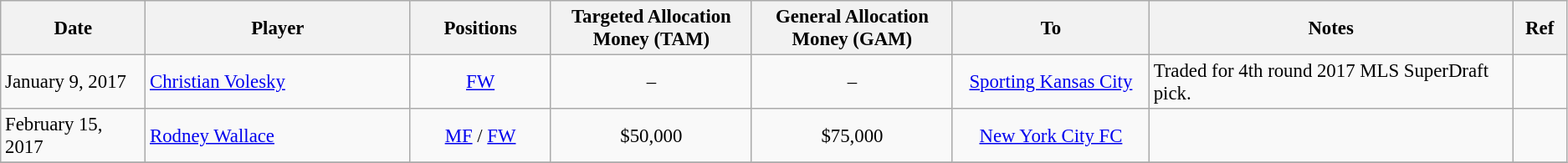<table class="wikitable" style="text-align:left; font-size:95%;">
<tr>
<th style="width:125px;">Date</th>
<th style="width:250px;">Player</th>
<th style="width:120px;">Positions</th>
<th style="width:180px;">Targeted Allocation Money (TAM)</th>
<th style="width:180px;">General Allocation Money (GAM)</th>
<th style="width:180px;">To</th>
<th style="width:350px;">Notes</th>
<th style="width:40px;">Ref</th>
</tr>
<tr>
<td>January 9, 2017</td>
<td> <a href='#'>Christian Volesky</a></td>
<td style="text-align:center;"><a href='#'>FW</a></td>
<td style="text-align:center;">–</td>
<td style="text-align:center;">–</td>
<td style="text-align:center;"><a href='#'>Sporting Kansas City</a></td>
<td>Traded for 4th round 2017 MLS SuperDraft pick.</td>
<td></td>
</tr>
<tr>
<td>February 15, 2017</td>
<td> <a href='#'>Rodney Wallace</a></td>
<td style="text-align:center;"><a href='#'>MF</a> / <a href='#'>FW</a></td>
<td style="text-align:center;">$50,000</td>
<td style="text-align:center;">$75,000</td>
<td style="text-align:center;"><a href='#'>New York City FC</a></td>
<td></td>
<td></td>
</tr>
<tr>
</tr>
</table>
